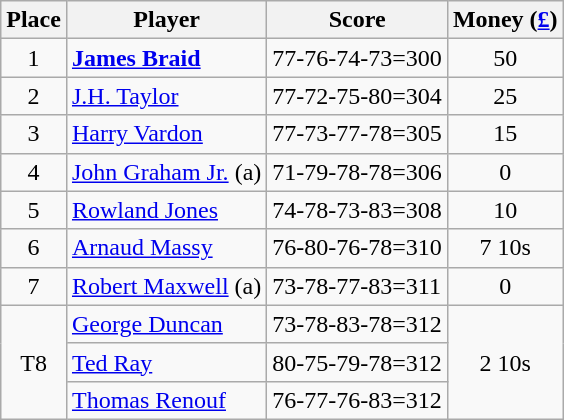<table class=wikitable>
<tr>
<th>Place</th>
<th>Player</th>
<th>Score</th>
<th>Money (<a href='#'>£</a>)</th>
</tr>
<tr>
<td align=center>1</td>
<td> <strong><a href='#'>James Braid</a></strong></td>
<td>77-76-74-73=300</td>
<td align=center>50</td>
</tr>
<tr>
<td align=center>2</td>
<td> <a href='#'>J.H. Taylor</a></td>
<td>77-72-75-80=304</td>
<td align=center>25</td>
</tr>
<tr>
<td align=center>3</td>
<td> <a href='#'>Harry Vardon</a></td>
<td>77-73-77-78=305</td>
<td align=center>15</td>
</tr>
<tr>
<td align=center>4</td>
<td> <a href='#'>John Graham Jr.</a> (a)</td>
<td>71-79-78-78=306</td>
<td align=center>0</td>
</tr>
<tr>
<td align=center>5</td>
<td> <a href='#'>Rowland Jones</a></td>
<td>74-78-73-83=308</td>
<td align=center>10</td>
</tr>
<tr>
<td align=center>6</td>
<td> <a href='#'>Arnaud Massy</a></td>
<td>76-80-76-78=310</td>
<td align=center>7 10s</td>
</tr>
<tr>
<td align=center>7</td>
<td> <a href='#'>Robert Maxwell</a> (a)</td>
<td>73-78-77-83=311</td>
<td align=center>0</td>
</tr>
<tr>
<td rowspan=3 align=center>T8</td>
<td> <a href='#'>George Duncan</a></td>
<td>73-78-83-78=312</td>
<td rowspan=3 align=center>2 10s</td>
</tr>
<tr>
<td> <a href='#'>Ted Ray</a></td>
<td>80-75-79-78=312</td>
</tr>
<tr>
<td> <a href='#'>Thomas Renouf</a></td>
<td>76-77-76-83=312</td>
</tr>
</table>
